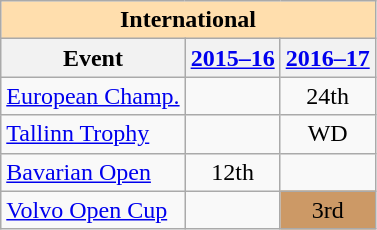<table class="wikitable" style="text-align:center">
<tr>
<th style="background-color: #ffdead; " colspan=3 align=center>International</th>
</tr>
<tr>
<th>Event</th>
<th><a href='#'>2015–16</a></th>
<th><a href='#'>2016–17</a></th>
</tr>
<tr>
<td align=left><a href='#'>European Champ.</a></td>
<td></td>
<td>24th</td>
</tr>
<tr>
<td align=left> <a href='#'>Tallinn Trophy</a></td>
<td></td>
<td>WD</td>
</tr>
<tr>
<td align=left><a href='#'>Bavarian Open</a></td>
<td>12th</td>
<td></td>
</tr>
<tr>
<td align=left><a href='#'>Volvo Open Cup</a></td>
<td></td>
<td bgcolor=cc9966>3rd</td>
</tr>
</table>
